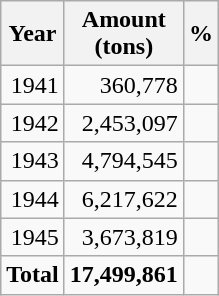<table class="wikitable floatright" style=text-align:right;>
<tr class="hintergrundfarbe6">
<th>Year</th>
<th>Amount<br>(tons)</th>
<th colspan=2>%</th>
</tr>
<tr class="hintergrundfarbe2">
<td>1941</td>
<td>360,778</td>
<td></td>
</tr>
<tr class="hintergrundfarbe2">
<td>1942</td>
<td>2,453,097</td>
<td></td>
</tr>
<tr class="hintergrundfarbe2">
<td>1943</td>
<td>4,794,545</td>
<td></td>
</tr>
<tr class="hintergrundfarbe2">
<td>1944</td>
<td>6,217,622</td>
<td></td>
</tr>
<tr class="hintergrundfarbe2">
<td>1945</td>
<td>3,673,819</td>
<td></td>
</tr>
<tr class="hintergrundfarbe2">
<td><strong>Total</strong></td>
<td><strong>17,499,861</strong></td>
<td></td>
</tr>
</table>
